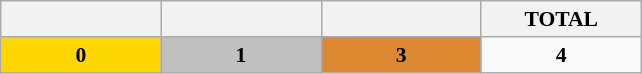<table class="wikitable" style="font-size:90%">
<tr>
<th style="width:100px;"></th>
<th style="width:100px;"></th>
<th style="width:100px;"></th>
<th style="width:100px;">TOTAL</th>
</tr>
<tr>
<td style="text-align:center; background:gold;"><strong>0</strong></td>
<td style="text-align:center; background:silver;"><strong>1</strong></td>
<td style="text-align:center; background:#d83;"><strong>3</strong></td>
<td style="text-align:center;"><strong>4</strong></td>
</tr>
</table>
